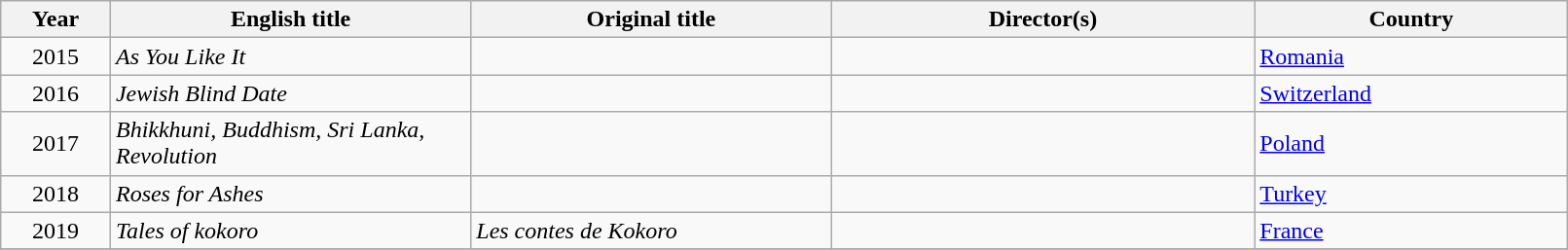<table class="sortable wikitable" width="85%" cellpadding="5">
<tr>
<th width="7%">Year</th>
<th width="23%">English title</th>
<th width="23%">Original title</th>
<th width="27%">Director(s)</th>
<th width="20%">Country</th>
</tr>
<tr>
<td style="text-align:center;">2015</td>
<td><em>As You Like It</em> </td>
<td></td>
<td></td>
<td><a href='#'>Romania</a></td>
</tr>
<tr>
<td style="text-align:center;">2016</td>
<td><em>Jewish Blind Date</em> </td>
<td></td>
<td></td>
<td><a href='#'>Switzerland</a></td>
</tr>
<tr>
<td style="text-align:center;">2017</td>
<td><em>Bhikkhuni, Buddhism, Sri Lanka, Revolution</em> </td>
<td></td>
<td></td>
<td><a href='#'>Poland</a></td>
</tr>
<tr>
<td style="text-align:center;">2018</td>
<td><em>Roses for Ashes</em> </td>
<td></td>
<td></td>
<td><a href='#'>Turkey</a></td>
</tr>
<tr>
<td style="text-align:center;">2019</td>
<td><em>Tales of kokoro</em> </td>
<td><em>Les contes de Kokoro</em></td>
<td></td>
<td><a href='#'>France</a></td>
</tr>
<tr>
</tr>
</table>
